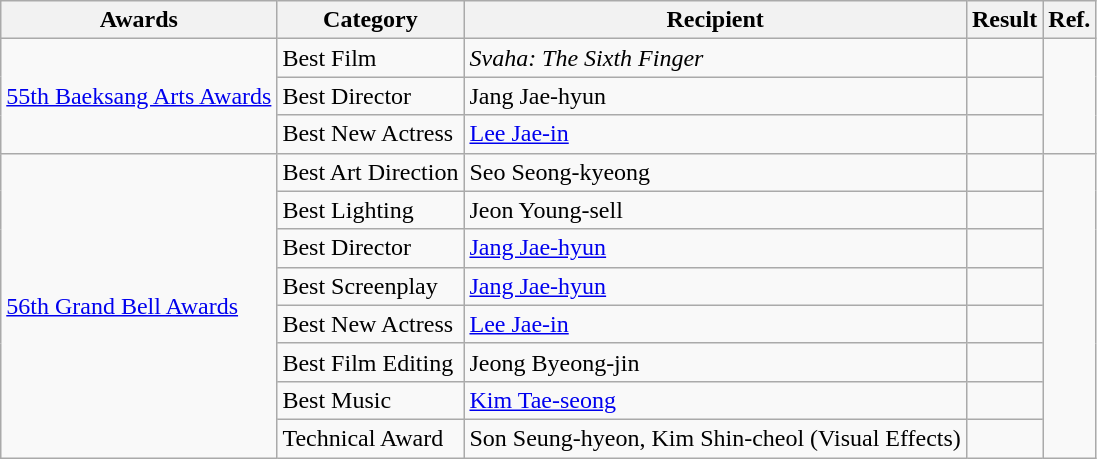<table class="wikitable sortable">
<tr>
<th>Awards</th>
<th>Category</th>
<th>Recipient</th>
<th>Result</th>
<th>Ref.</th>
</tr>
<tr>
<td rowspan="3"><a href='#'>55th Baeksang Arts Awards</a></td>
<td>Best Film</td>
<td><em>Svaha: The Sixth Finger</em></td>
<td></td>
<td rowspan="3"></td>
</tr>
<tr>
<td>Best Director</td>
<td>Jang Jae-hyun</td>
<td></td>
</tr>
<tr>
<td>Best New Actress</td>
<td><a href='#'>Lee Jae-in</a></td>
<td></td>
</tr>
<tr>
<td rowspan="8"><a href='#'>56th Grand Bell Awards</a></td>
<td>Best Art Direction</td>
<td>Seo Seong-kyeong</td>
<td></td>
<td rowspan="8"></td>
</tr>
<tr>
<td>Best Lighting</td>
<td>Jeon Young-sell</td>
<td></td>
</tr>
<tr>
<td>Best Director</td>
<td><a href='#'>Jang Jae-hyun</a></td>
<td></td>
</tr>
<tr>
<td>Best Screenplay</td>
<td><a href='#'>Jang Jae-hyun</a></td>
<td></td>
</tr>
<tr>
<td>Best New Actress</td>
<td><a href='#'>Lee Jae-in</a></td>
<td></td>
</tr>
<tr>
<td>Best Film Editing</td>
<td>Jeong Byeong-jin</td>
<td></td>
</tr>
<tr>
<td>Best Music</td>
<td><a href='#'>Kim Tae-seong</a></td>
<td></td>
</tr>
<tr>
<td>Technical Award</td>
<td>Son Seung-hyeon, Kim Shin-cheol (Visual Effects)</td>
<td></td>
</tr>
</table>
